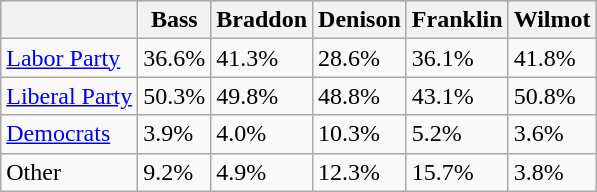<table class="wikitable">
<tr style="background:#ccc;">
<th></th>
<th>Bass</th>
<th>Braddon</th>
<th>Denison</th>
<th>Franklin</th>
<th>Wilmot</th>
</tr>
<tr>
<td><a href='#'>Labor Party</a></td>
<td>36.6%</td>
<td>41.3%</td>
<td>28.6%</td>
<td>36.1%</td>
<td>41.8%</td>
</tr>
<tr>
<td><a href='#'>Liberal Party</a></td>
<td>50.3%</td>
<td>49.8%</td>
<td>48.8%</td>
<td>43.1%</td>
<td>50.8%</td>
</tr>
<tr>
<td><a href='#'>Democrats</a></td>
<td>3.9%</td>
<td>4.0%</td>
<td>10.3%</td>
<td>5.2%</td>
<td>3.6%</td>
</tr>
<tr>
<td>Other</td>
<td>9.2%</td>
<td>4.9%</td>
<td>12.3%</td>
<td>15.7%</td>
<td>3.8%</td>
</tr>
</table>
